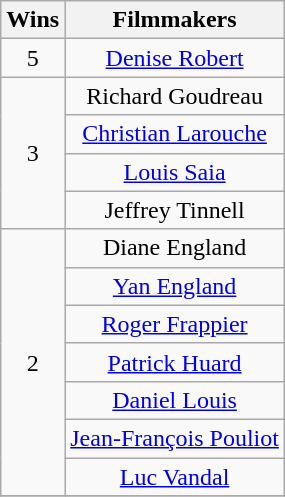<table class="wikitable" style="text-align:center;">
<tr>
<th scope="col" width="17">Wins</th>
<th scope="col" align="center">Filmmakers</th>
</tr>
<tr>
<td rowspan="1" style="text-align:center;">5</td>
<td><a href='#'>Denise Robert</a></td>
</tr>
<tr>
<td rowspan="4" style="text-align:center;">3</td>
<td>Richard Goudreau</td>
</tr>
<tr>
<td><a href='#'>Christian Larouche</a></td>
</tr>
<tr>
<td><a href='#'>Louis Saia</a></td>
</tr>
<tr>
<td>Jeffrey Tinnell</td>
</tr>
<tr>
<td rowspan="7" style="text-align:center;">2</td>
<td>Diane England</td>
</tr>
<tr>
<td><a href='#'>Yan England</a></td>
</tr>
<tr>
<td><a href='#'>Roger Frappier</a></td>
</tr>
<tr>
<td><a href='#'>Patrick Huard</a></td>
</tr>
<tr>
<td><a href='#'>Daniel Louis</a></td>
</tr>
<tr>
<td><a href='#'>Jean-François Pouliot</a></td>
</tr>
<tr>
<td><a href='#'>Luc Vandal</a></td>
</tr>
<tr>
</tr>
</table>
